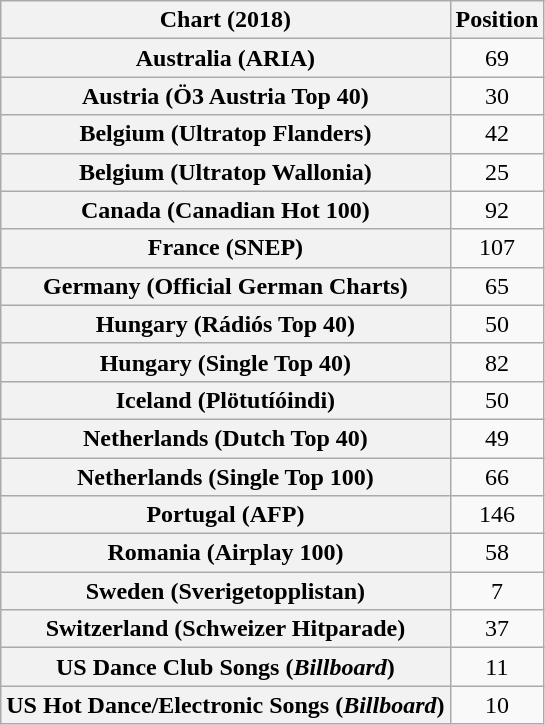<table class="wikitable sortable plainrowheaders" style="text-align:center">
<tr>
<th scope="col">Chart (2018)</th>
<th scope="col">Position</th>
</tr>
<tr>
<th scope="row">Australia (ARIA)</th>
<td>69</td>
</tr>
<tr>
<th scope="row">Austria (Ö3 Austria Top 40)</th>
<td>30</td>
</tr>
<tr>
<th scope="row">Belgium (Ultratop Flanders)</th>
<td>42</td>
</tr>
<tr>
<th scope="row">Belgium (Ultratop Wallonia)</th>
<td>25</td>
</tr>
<tr>
<th scope="row">Canada (Canadian Hot 100)</th>
<td>92</td>
</tr>
<tr>
<th scope="row">France (SNEP)</th>
<td>107</td>
</tr>
<tr>
<th scope="row">Germany (Official German Charts)</th>
<td>65</td>
</tr>
<tr>
<th scope="row">Hungary (Rádiós Top 40)</th>
<td>50</td>
</tr>
<tr>
<th scope="row">Hungary (Single Top 40)</th>
<td>82</td>
</tr>
<tr>
<th scope="row">Iceland (Plötutíóindi)</th>
<td>50</td>
</tr>
<tr>
<th scope="row">Netherlands (Dutch Top 40)</th>
<td>49</td>
</tr>
<tr>
<th scope="row">Netherlands (Single Top 100)</th>
<td>66</td>
</tr>
<tr>
<th scope="row">Portugal (AFP)</th>
<td>146</td>
</tr>
<tr>
<th scope="row">Romania (Airplay 100)</th>
<td>58</td>
</tr>
<tr>
<th scope="row">Sweden (Sverigetopplistan)</th>
<td>7</td>
</tr>
<tr>
<th scope="row">Switzerland (Schweizer Hitparade)</th>
<td>37</td>
</tr>
<tr>
<th scope="row">US Dance Club Songs (<em>Billboard</em>)</th>
<td>11</td>
</tr>
<tr>
<th scope="row">US Hot Dance/Electronic Songs (<em>Billboard</em>)</th>
<td>10</td>
</tr>
</table>
